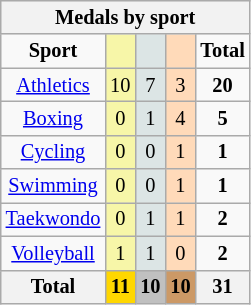<table class="wikitable" style="font-size:85%; text-align:center;">
<tr style="background:#efefef;">
<th colspan=5><strong>Medals by sport</strong></th>
</tr>
<tr>
<td><strong>Sport</strong></td>
<td style="background:#f7f6a8;"></td>
<td style="background:#dce5e5;"></td>
<td style="background:#ffdab9;"></td>
<td><strong>Total</strong></td>
</tr>
<tr>
<td><a href='#'>Athletics</a></td>
<td style="background:#F7F6A8;">10</td>
<td style="background:#DCE5E5;">7</td>
<td style="background:#FFDAB9;">3</td>
<td><strong>20</strong></td>
</tr>
<tr>
<td><a href='#'>Boxing</a></td>
<td style="background:#F7F6A8;">0</td>
<td style="background:#DCE5E5;">1</td>
<td style="background:#FFDAB9;">4</td>
<td><strong>5</strong></td>
</tr>
<tr>
<td><a href='#'>Cycling</a></td>
<td style="background:#F7F6A8;">0</td>
<td style="background:#DCE5E5;">0</td>
<td style="background:#FFDAB9;">1</td>
<td><strong>1</strong></td>
</tr>
<tr>
<td><a href='#'>Swimming</a></td>
<td style="background:#F7F6A8;">0</td>
<td style="background:#DCE5E5;">0</td>
<td style="background:#FFDAB9;">1</td>
<td><strong>1</strong></td>
</tr>
<tr>
<td><a href='#'>Taekwondo</a></td>
<td style="background:#F7F6A8;">0</td>
<td style="background:#DCE5E5;">1</td>
<td style="background:#FFDAB9;">1</td>
<td><strong>2</strong></td>
</tr>
<tr>
<td><a href='#'>Volleyball</a></td>
<td style="background:#F7F6A8;">1</td>
<td style="background:#DCE5E5;">1</td>
<td style="background:#FFDAB9;">0</td>
<td><strong>2</strong></td>
</tr>
<tr>
<th>Total</th>
<th style="background:gold;">11</th>
<th style="background:silver;">10</th>
<th style="background:#c96;">10</th>
<th>31</th>
</tr>
</table>
